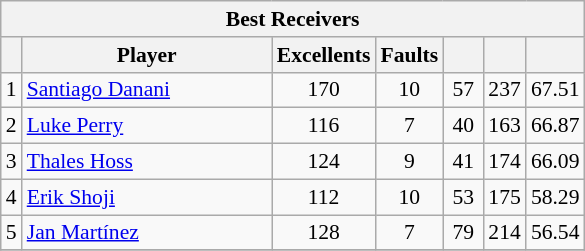<table class="wikitable sortable" style=font-size:90%>
<tr>
<th colspan=7>Best Receivers</th>
</tr>
<tr>
<th></th>
<th width=160>Player</th>
<th width=20>Excellents</th>
<th width=20>Faults</th>
<th width=20></th>
<th width=20></th>
<th width=20></th>
</tr>
<tr>
<td>1</td>
<td> <a href='#'>Santiago Danani</a></td>
<td align=center>170</td>
<td align=center>10</td>
<td align=center>57</td>
<td align=center>237</td>
<td align=center>67.51</td>
</tr>
<tr>
<td>2</td>
<td> <a href='#'>Luke Perry</a></td>
<td align=center>116</td>
<td align=center>7</td>
<td align=center>40</td>
<td align=center>163</td>
<td align=center>66.87</td>
</tr>
<tr>
<td>3</td>
<td> <a href='#'>Thales Hoss</a></td>
<td align=center>124</td>
<td align=center>9</td>
<td align=center>41</td>
<td align=center>174</td>
<td align=center>66.09</td>
</tr>
<tr>
<td>4</td>
<td> <a href='#'>Erik Shoji</a></td>
<td align=center>112</td>
<td align=center>10</td>
<td align=center>53</td>
<td align=center>175</td>
<td align=center>58.29</td>
</tr>
<tr>
<td>5</td>
<td> <a href='#'>Jan Martínez</a></td>
<td align=center>128</td>
<td align=center>7</td>
<td align=center>79</td>
<td align=center>214</td>
<td align=center>56.54</td>
</tr>
<tr>
</tr>
</table>
